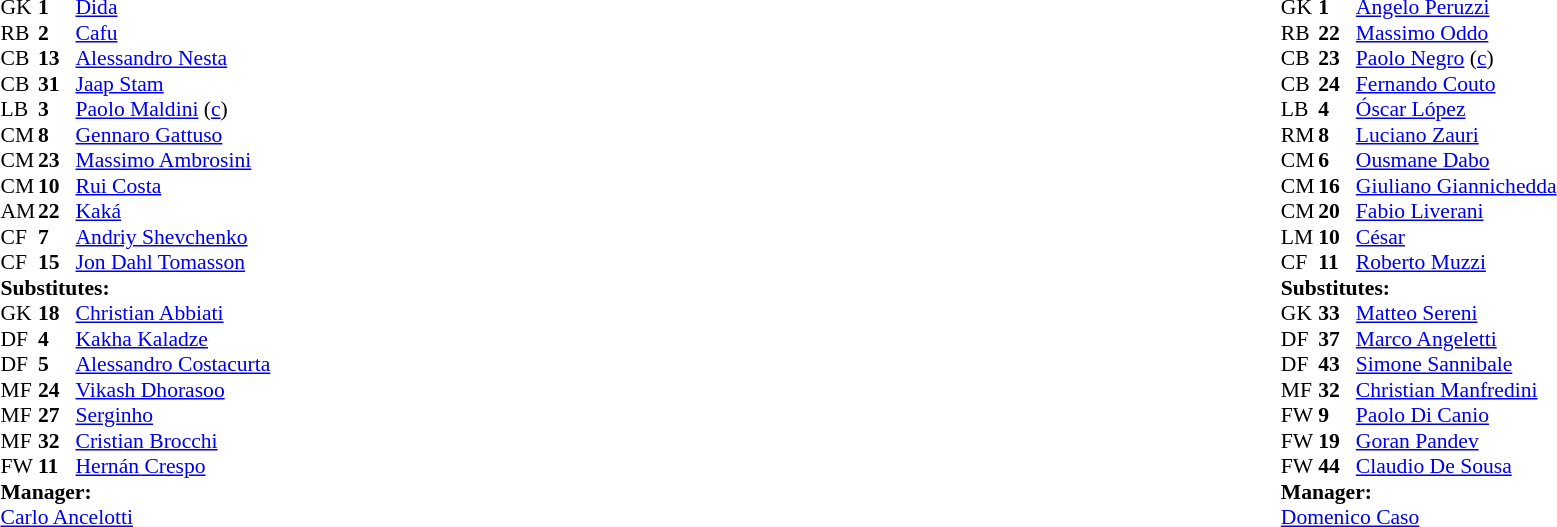<table width="100%">
<tr>
<td valign="top" width="50%"><br><table style="font-size: 90%" cellspacing="0" cellpadding="0">
<tr>
<th width="25"></th>
<th width="25"></th>
</tr>
<tr>
<td>GK</td>
<td><strong>1</strong></td>
<td> <a href='#'>Dida</a></td>
</tr>
<tr>
<td>RB</td>
<td><strong>2</strong></td>
<td> <a href='#'>Cafu</a></td>
</tr>
<tr>
<td>CB</td>
<td><strong>13</strong></td>
<td> <a href='#'>Alessandro Nesta</a></td>
</tr>
<tr>
<td>CB</td>
<td><strong>31</strong></td>
<td> <a href='#'>Jaap Stam</a></td>
</tr>
<tr>
<td>LB</td>
<td><strong>3</strong></td>
<td> <a href='#'>Paolo Maldini</a> (<a href='#'>c</a>)</td>
</tr>
<tr>
<td>CM</td>
<td><strong>8</strong></td>
<td> <a href='#'>Gennaro Gattuso</a></td>
</tr>
<tr>
<td>CM</td>
<td><strong>23</strong></td>
<td> <a href='#'>Massimo Ambrosini</a></td>
<td></td>
<td></td>
</tr>
<tr>
<td>CM</td>
<td><strong>10</strong></td>
<td> <a href='#'>Rui Costa</a></td>
</tr>
<tr>
<td>AM</td>
<td><strong>22</strong></td>
<td> <a href='#'>Kaká</a></td>
</tr>
<tr>
<td>CF</td>
<td><strong>7</strong></td>
<td> <a href='#'>Andriy Shevchenko</a></td>
</tr>
<tr>
<td>CF</td>
<td><strong>15</strong></td>
<td> <a href='#'>Jon Dahl Tomasson</a></td>
<td></td>
<td></td>
</tr>
<tr>
<td colspan=4><strong>Substitutes:</strong></td>
</tr>
<tr>
<td>GK</td>
<td><strong>18</strong></td>
<td> <a href='#'>Christian Abbiati</a></td>
</tr>
<tr>
<td>DF</td>
<td><strong>4</strong></td>
<td> <a href='#'>Kakha Kaladze</a></td>
</tr>
<tr>
<td>DF</td>
<td><strong>5</strong></td>
<td> <a href='#'>Alessandro Costacurta</a></td>
</tr>
<tr>
<td>MF</td>
<td><strong>24</strong></td>
<td> <a href='#'>Vikash Dhorasoo</a></td>
<td></td>
<td></td>
</tr>
<tr>
<td>MF</td>
<td><strong>27</strong></td>
<td> <a href='#'>Serginho</a></td>
<td></td>
<td></td>
<td></td>
</tr>
<tr>
<td>MF</td>
<td><strong>32</strong></td>
<td> <a href='#'>Cristian Brocchi</a></td>
</tr>
<tr>
<td>FW</td>
<td><strong>11</strong></td>
<td> <a href='#'>Hernán Crespo</a></td>
<td></td>
<td></td>
<td></td>
</tr>
<tr>
<td colspan=4><strong>Manager:</strong></td>
</tr>
<tr>
<td colspan="4"> <a href='#'>Carlo Ancelotti</a></td>
</tr>
</table>
</td>
<td valign="top"></td>
<td valign="top" width="50%"><br><table style="font-size: 90%" cellspacing="0" cellpadding="0" align=center>
<tr>
<th width="25"></th>
<th width="25"></th>
</tr>
<tr>
<td>GK</td>
<td><strong>1</strong></td>
<td> <a href='#'>Angelo Peruzzi</a></td>
</tr>
<tr>
<td>RB</td>
<td><strong>22</strong></td>
<td> <a href='#'>Massimo Oddo</a></td>
</tr>
<tr>
<td>CB</td>
<td><strong>23</strong></td>
<td> <a href='#'>Paolo Negro</a> (<a href='#'>c</a>)</td>
</tr>
<tr>
<td>CB</td>
<td><strong>24</strong></td>
<td> <a href='#'>Fernando Couto</a></td>
<td></td>
<td></td>
</tr>
<tr>
<td>LB</td>
<td><strong>4</strong></td>
<td> <a href='#'>Óscar López</a></td>
</tr>
<tr>
<td>RM</td>
<td><strong>8</strong></td>
<td> <a href='#'>Luciano Zauri</a></td>
</tr>
<tr>
<td>CM</td>
<td><strong>6</strong></td>
<td> <a href='#'>Ousmane Dabo</a></td>
</tr>
<tr>
<td>CM</td>
<td><strong>16</strong></td>
<td> <a href='#'>Giuliano Giannichedda</a></td>
<td></td>
<td></td>
</tr>
<tr>
<td>CM</td>
<td><strong>20</strong></td>
<td> <a href='#'>Fabio Liverani</a></td>
</tr>
<tr>
<td>LM</td>
<td><strong>10</strong></td>
<td> <a href='#'>César</a></td>
<td></td>
<td></td>
</tr>
<tr>
<td>CF</td>
<td><strong>11</strong></td>
<td> <a href='#'>Roberto Muzzi</a></td>
</tr>
<tr>
<td colspan=4><strong>Substitutes:</strong></td>
</tr>
<tr>
<td>GK</td>
<td><strong>33</strong></td>
<td> <a href='#'>Matteo Sereni</a></td>
</tr>
<tr>
<td>DF</td>
<td><strong>37</strong></td>
<td> <a href='#'>Marco Angeletti</a></td>
</tr>
<tr>
<td>DF</td>
<td><strong>43</strong></td>
<td> <a href='#'>Simone Sannibale</a></td>
<td></td>
<td></td>
</tr>
<tr>
<td>MF</td>
<td><strong>32</strong></td>
<td> <a href='#'>Christian Manfredini</a></td>
<td></td>
<td></td>
</tr>
<tr>
<td>FW</td>
<td><strong>9</strong></td>
<td> <a href='#'>Paolo Di Canio</a></td>
<td></td>
<td></td>
</tr>
<tr>
<td>FW</td>
<td><strong>19</strong></td>
<td> <a href='#'>Goran Pandev</a></td>
</tr>
<tr>
<td>FW</td>
<td><strong>44</strong></td>
<td> <a href='#'>Claudio De Sousa</a></td>
</tr>
<tr>
<td colspan=4><strong>Manager:</strong></td>
</tr>
<tr>
<td colspan="4"> <a href='#'>Domenico Caso</a></td>
</tr>
</table>
</td>
</tr>
</table>
